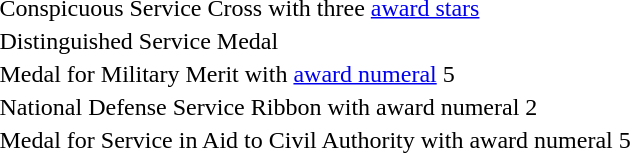<table>
<tr>
<td></td>
<td>Conspicuous Service Cross with three <a href='#'>award stars</a></td>
</tr>
<tr>
<td></td>
<td>Distinguished Service Medal</td>
</tr>
<tr>
<td></td>
<td>Medal for Military Merit with <a href='#'>award numeral</a> 5</td>
</tr>
<tr>
<td></td>
<td>National Defense Service Ribbon with award numeral 2</td>
</tr>
<tr>
<td></td>
<td>Medal for Service in Aid to Civil Authority with award numeral 5</td>
</tr>
</table>
